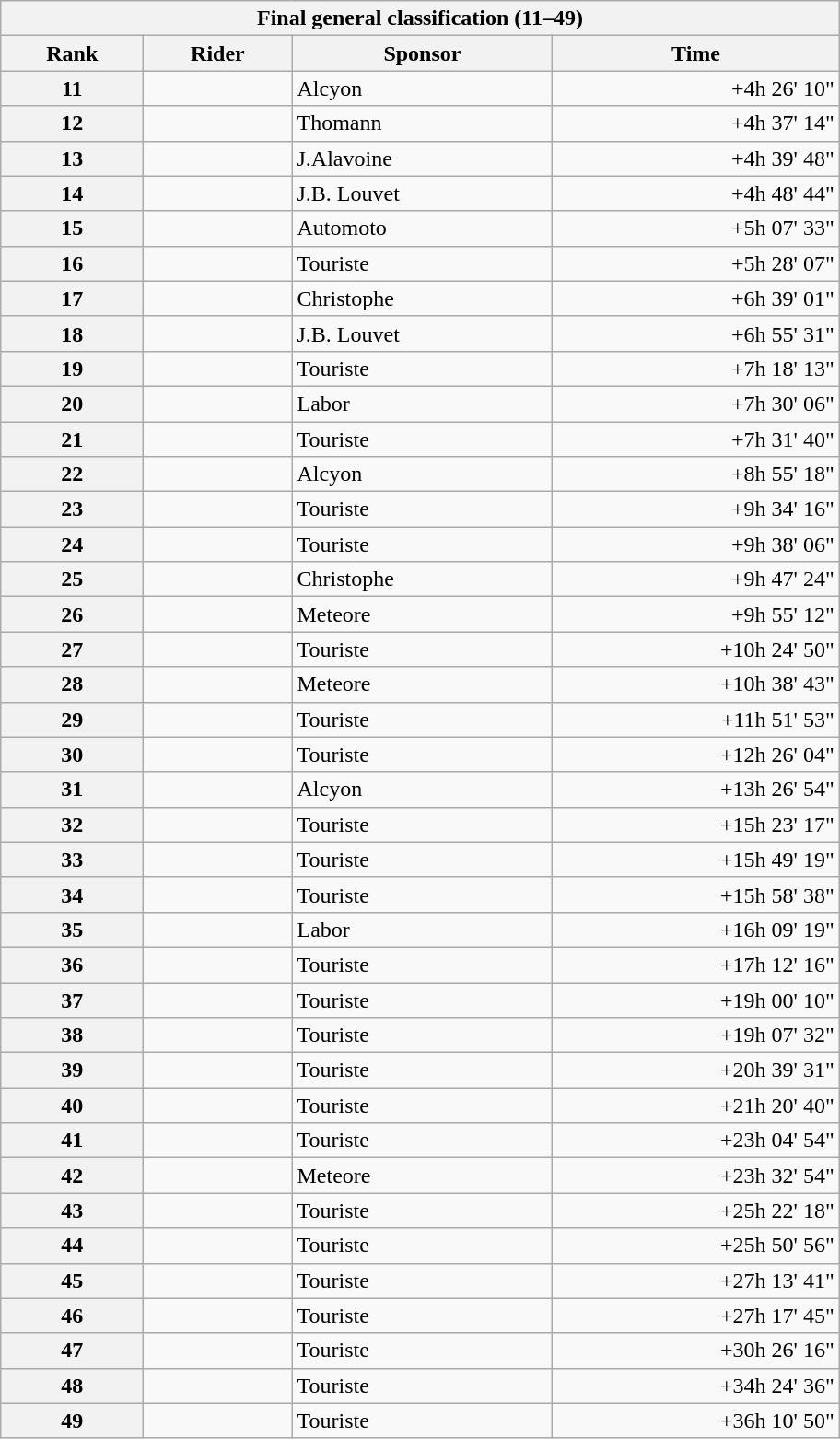<table class="collapsible collapsed wikitable" style="width:38em;margin-top:-1px;">
<tr>
<th scope="col" colspan="4">Final general classification (11–49)</th>
</tr>
<tr>
<th scope="col">Rank</th>
<th scope="col">Rider</th>
<th scope="col">Sponsor</th>
<th scope="col">Time</th>
</tr>
<tr>
<th scope="row">11</th>
<td></td>
<td>Alcyon</td>
<td style="text-align:right;">+4h 26' 10"</td>
</tr>
<tr>
<th scope="row">12</th>
<td></td>
<td>Thomann</td>
<td style="text-align:right;">+4h 37' 14"</td>
</tr>
<tr>
<th scope="row">13</th>
<td></td>
<td>J.Alavoine</td>
<td style="text-align:right;">+4h 39' 48"</td>
</tr>
<tr>
<th scope="row">14</th>
<td></td>
<td>J.B. Louvet</td>
<td style="text-align:right;">+4h 48' 44"</td>
</tr>
<tr>
<th scope="row">15</th>
<td></td>
<td>Automoto</td>
<td style="text-align:right;">+5h 07' 33"</td>
</tr>
<tr>
<th scope="row">16</th>
<td></td>
<td>Touriste</td>
<td style="text-align:right;">+5h 28' 07"</td>
</tr>
<tr>
<th scope="row">17</th>
<td></td>
<td>Christophe</td>
<td style="text-align:right;">+6h 39' 01"</td>
</tr>
<tr>
<th scope="row">18</th>
<td></td>
<td>J.B. Louvet</td>
<td style="text-align:right;">+6h 55' 31"</td>
</tr>
<tr>
<th scope="row">19</th>
<td></td>
<td>Touriste</td>
<td style="text-align:right;">+7h 18' 13"</td>
</tr>
<tr>
<th scope="row">20</th>
<td></td>
<td>Labor</td>
<td style="text-align:right;">+7h 30' 06"</td>
</tr>
<tr>
<th scope="row">21</th>
<td></td>
<td>Touriste</td>
<td style="text-align:right;">+7h 31' 40"</td>
</tr>
<tr>
<th scope="row">22</th>
<td></td>
<td>Alcyon</td>
<td style="text-align:right;">+8h 55' 18"</td>
</tr>
<tr>
<th scope="row">23</th>
<td></td>
<td>Touriste</td>
<td style="text-align:right;">+9h 34' 16"</td>
</tr>
<tr>
<th scope="row">24</th>
<td></td>
<td>Touriste</td>
<td style="text-align:right;">+9h 38' 06"</td>
</tr>
<tr>
<th scope="row">25</th>
<td></td>
<td>Christophe</td>
<td style="text-align:right;">+9h 47' 24"</td>
</tr>
<tr>
<th scope="row">26</th>
<td></td>
<td>Meteore</td>
<td style="text-align:right;">+9h 55' 12"</td>
</tr>
<tr>
<th scope="row">27</th>
<td></td>
<td>Touriste</td>
<td style="text-align:right;">+10h 24' 50"</td>
</tr>
<tr>
<th scope="row">28</th>
<td></td>
<td>Meteore</td>
<td style="text-align:right;">+10h 38' 43"</td>
</tr>
<tr>
<th scope="row">29</th>
<td></td>
<td>Touriste</td>
<td style="text-align:right;">+11h 51' 53"</td>
</tr>
<tr>
<th scope="row">30</th>
<td></td>
<td>Touriste</td>
<td style="text-align:right;">+12h 26' 04"</td>
</tr>
<tr>
<th scope="row">31</th>
<td></td>
<td>Alcyon</td>
<td style="text-align:right;">+13h 26' 54"</td>
</tr>
<tr>
<th scope="row">32</th>
<td></td>
<td>Touriste</td>
<td style="text-align:right;">+15h 23' 17"</td>
</tr>
<tr>
<th scope="row">33</th>
<td></td>
<td>Touriste</td>
<td style="text-align:right;">+15h 49' 19"</td>
</tr>
<tr>
<th scope="row">34</th>
<td></td>
<td>Touriste</td>
<td style="text-align:right;">+15h 58' 38"</td>
</tr>
<tr>
<th scope="row">35</th>
<td></td>
<td>Labor</td>
<td style="text-align:right;">+16h 09' 19"</td>
</tr>
<tr>
<th scope="row">36</th>
<td></td>
<td>Touriste</td>
<td style="text-align:right;">+17h 12' 16"</td>
</tr>
<tr>
<th scope="row">37</th>
<td></td>
<td>Touriste</td>
<td style="text-align:right;">+19h 00' 10"</td>
</tr>
<tr>
<th scope="row">38</th>
<td></td>
<td>Touriste</td>
<td style="text-align:right;">+19h 07' 32"</td>
</tr>
<tr>
<th scope="row">39</th>
<td></td>
<td>Touriste</td>
<td style="text-align:right;">+20h 39' 31"</td>
</tr>
<tr>
<th scope="row">40</th>
<td></td>
<td>Touriste</td>
<td style="text-align:right;">+21h 20' 40"</td>
</tr>
<tr>
<th scope="row">41</th>
<td></td>
<td>Touriste</td>
<td style="text-align:right;">+23h 04' 54"</td>
</tr>
<tr>
<th scope="row">42</th>
<td></td>
<td>Meteore</td>
<td style="text-align:right;">+23h 32' 54"</td>
</tr>
<tr>
<th scope="row">43</th>
<td></td>
<td>Touriste</td>
<td style="text-align:right;">+25h 22' 18"</td>
</tr>
<tr>
<th scope="row">44</th>
<td></td>
<td>Touriste</td>
<td style="text-align:right;">+25h 50' 56"</td>
</tr>
<tr>
<th scope="row">45</th>
<td></td>
<td>Touriste</td>
<td style="text-align:right;">+27h 13' 41"</td>
</tr>
<tr>
<th scope="row">46</th>
<td></td>
<td>Touriste</td>
<td style="text-align:right;">+27h 17' 45"</td>
</tr>
<tr>
<th scope="row">47</th>
<td></td>
<td>Touriste</td>
<td style="text-align:right;">+30h 26' 16"</td>
</tr>
<tr>
<th scope="row">48</th>
<td></td>
<td>Touriste</td>
<td style="text-align:right;">+34h 24' 36"</td>
</tr>
<tr>
<th scope="row">49</th>
<td></td>
<td>Touriste</td>
<td style="text-align:right;">+36h 10' 50"</td>
</tr>
</table>
